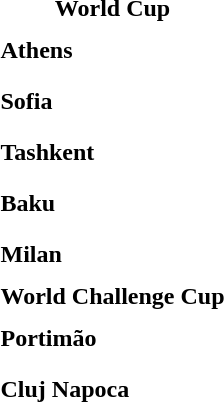<table>
<tr>
<td colspan="4" style="text-align:center;"><strong>World Cup</strong></td>
</tr>
<tr>
<th scope=row style="text-align:left">Athens</th>
<td style="height:30px;"></td>
<td style="height:30px;"></td>
<td style="height:30px;"></td>
</tr>
<tr>
<th scope=row style="text-align:left">Sofia</th>
<td style="height:30px;"></td>
<td style="height:30px;"></td>
<td style="height:30px;"></td>
</tr>
<tr>
<th scope=row style="text-align:left">Tashkent</th>
<td style="height:30px;"></td>
<td style="height:30px;"></td>
<td style="height:30px;"></td>
</tr>
<tr>
<th scope=row style="text-align:left">Baku</th>
<td style="height:30px;"></td>
<td style="height:30px;"></td>
<td style="height:30px;"></td>
</tr>
<tr>
<th scope=row style="text-align:left">Milan</th>
<td style="height:30px;"></td>
<td style="height:30px;"></td>
<td style="height:30px;"></td>
</tr>
<tr>
<td colspan="4" style="text-align:center;"><strong>World Challenge Cup</strong></td>
</tr>
<tr>
<th scope=row style="text-align:left">Portimão</th>
<td style="height:30px;"></td>
<td style="height:30px;"></td>
<td style="height:30px;"></td>
</tr>
<tr>
<th scope=row style="text-align:left">Cluj Napoca</th>
<td style="height:30px;"></td>
<td style="height:30px;"></td>
<td style="height:30px;"></td>
</tr>
<tr>
</tr>
</table>
